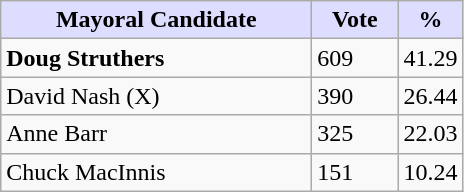<table class="wikitable">
<tr>
<th style="background:#ddf; width:200px;">Mayoral Candidate</th>
<th style="background:#ddf; width:50px;">Vote</th>
<th style="background:#ddf; width:30px;">%</th>
</tr>
<tr>
<td><strong>Doug Struthers</strong></td>
<td>609</td>
<td>41.29</td>
</tr>
<tr>
<td>David Nash (X)</td>
<td>390</td>
<td>26.44</td>
</tr>
<tr>
<td>Anne Barr</td>
<td>325</td>
<td>22.03</td>
</tr>
<tr>
<td>Chuck MacInnis</td>
<td>151</td>
<td>10.24</td>
</tr>
</table>
